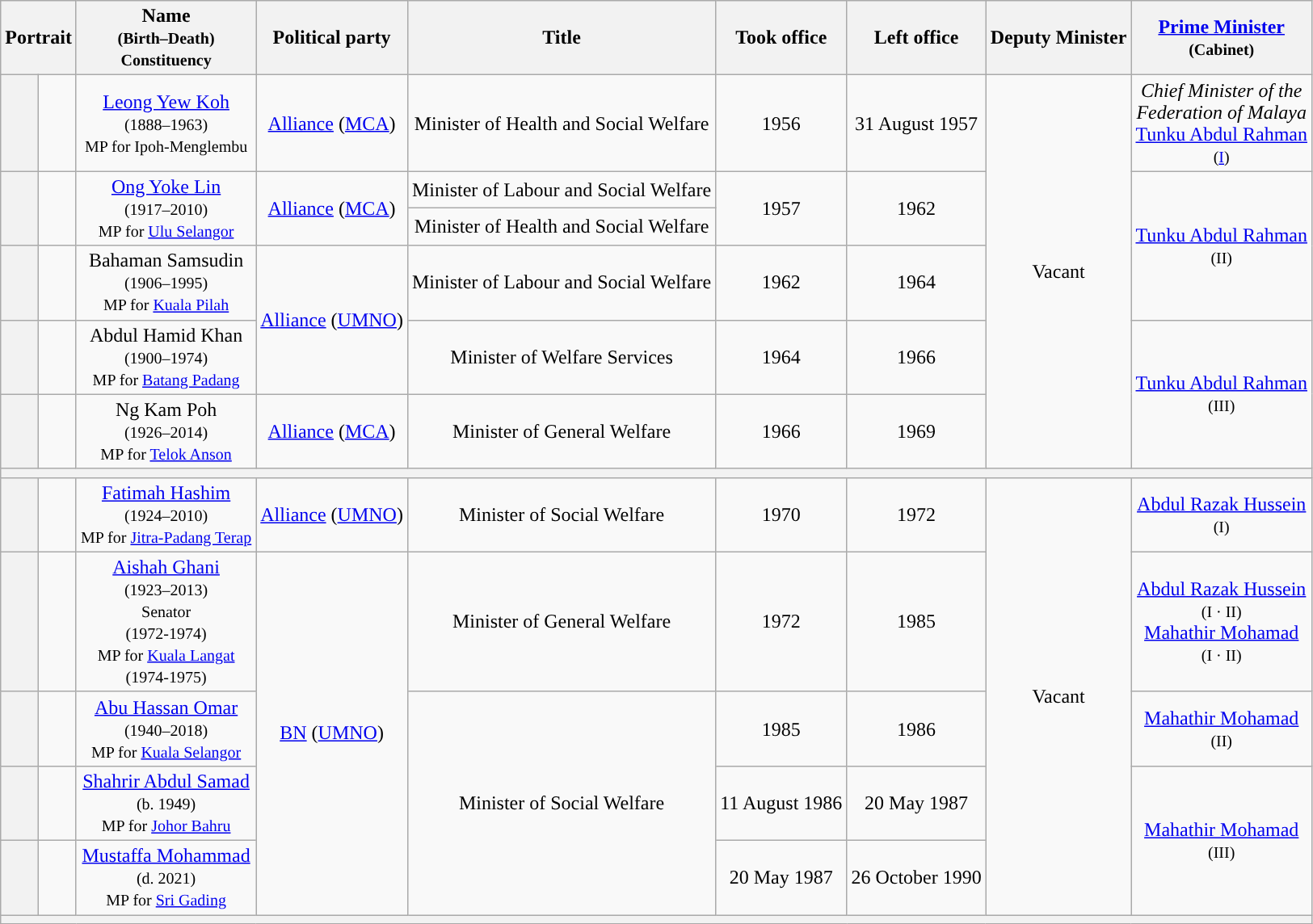<table class="wikitable" style="text-align:center;">
<tr>
<th colspan=2>Portrait</th>
<th>Name<br><small>(Birth–Death)<br>Constituency</small></th>
<th>Political party</th>
<th>Title</th>
<th>Took office</th>
<th>Left office</th>
<th>Deputy Minister</th>
<th><a href='#'>Prime Minister</a><br><small>(Cabinet)</small></th>
</tr>
<tr>
<th style="background:"></th>
<td></td>
<td><a href='#'>Leong Yew Koh</a><br><small>(1888–1963)<br>MP for Ipoh-Menglembu</small></td>
<td><a href='#'>Alliance</a> (<a href='#'>MCA</a>)</td>
<td>Minister of Health and Social Welfare</td>
<td>1956</td>
<td>31 August 1957</td>
<td rowspan="6">Vacant</td>
<td><em>Chief Minister of the <br>Federation of Malaya</em><br><a href='#'>Tunku Abdul Rahman</a><br><small>(<a href='#'>I</a>)</small></td>
</tr>
<tr>
<th rowspan=2 style="background:"></th>
<td rowspan=2></td>
<td rowspan=2><a href='#'>Ong Yoke Lin</a><br><small>(1917–2010)<br>MP for <a href='#'>Ulu Selangor</a></small></td>
<td rowspan=2><a href='#'>Alliance</a> (<a href='#'>MCA</a>)</td>
<td>Minister of Labour and Social Welfare</td>
<td rowspan=2>1957</td>
<td rowspan=2>1962</td>
<td rowspan="3"><a href='#'>Tunku Abdul Rahman</a><br><small>(II)</small></td>
</tr>
<tr>
<td>Minister of Health and Social Welfare</td>
</tr>
<tr>
<th style="background:"></th>
<td></td>
<td>Bahaman Samsudin <br><small>(1906–1995)<br>MP for <a href='#'>Kuala Pilah</a></small></td>
<td rowspan=2><a href='#'>Alliance</a> (<a href='#'>UMNO</a>)</td>
<td>Minister of Labour and Social Welfare</td>
<td>1962</td>
<td>1964</td>
</tr>
<tr>
<th style="background:"></th>
<td></td>
<td>Abdul Hamid Khan <br><small>(1900–1974)<br>MP for <a href='#'>Batang Padang</a></small></td>
<td>Minister of Welfare Services</td>
<td>1964</td>
<td>1966</td>
<td rowspan="2"><a href='#'>Tunku Abdul Rahman</a><br><small>(III)</small></td>
</tr>
<tr>
<th style="background:"></th>
<td></td>
<td>Ng Kam Poh <br><small>(1926–2014)<br>MP for <a href='#'>Telok Anson</a></small></td>
<td><a href='#'>Alliance</a> (<a href='#'>MCA</a>)</td>
<td>Minister of General Welfare</td>
<td>1966</td>
<td>1969</td>
</tr>
<tr>
<th colspan="9" bgcolor="cccccc"></th>
</tr>
<tr>
<th style="background:"></th>
<td></td>
<td><a href='#'>Fatimah Hashim</a><br><small>(1924–2010)<br>MP for <a href='#'>Jitra-Padang Terap</a></small></td>
<td><a href='#'>Alliance</a> (<a href='#'>UMNO</a>)</td>
<td>Minister of Social Welfare</td>
<td>1970</td>
<td>1972</td>
<td rowspan="5">Vacant</td>
<td><a href='#'>Abdul Razak Hussein</a><br><small>(I)</small></td>
</tr>
<tr>
<th style="background:"></th>
<td></td>
<td><a href='#'>Aishah Ghani</a><br><small>(1923–2013)<br>Senator<br>(1972-1974)<br>MP for <a href='#'>Kuala Langat</a><br>(1974-1975)</small></td>
<td rowspan=4><a href='#'>BN</a> (<a href='#'>UMNO</a>)</td>
<td>Minister of General Welfare</td>
<td>1972</td>
<td>1985</td>
<td><a href='#'>Abdul Razak Hussein</a><br><small>(I · II)</small><br><a href='#'>Mahathir Mohamad</a><br><small>(I · II)</small></td>
</tr>
<tr>
<th style="background:"></th>
<td></td>
<td><a href='#'>Abu Hassan Omar</a><br><small>(1940–2018)<br>MP for <a href='#'>Kuala Selangor</a></small></td>
<td rowspan=3>Minister of Social Welfare</td>
<td>1985</td>
<td>1986</td>
<td><a href='#'>Mahathir Mohamad</a><br><small>(II)</small></td>
</tr>
<tr>
<th style="background:"></th>
<td></td>
<td><a href='#'>Shahrir Abdul Samad</a><br><small>(b. 1949)<br>MP for <a href='#'>Johor Bahru</a></small></td>
<td>11 August 1986</td>
<td>20 May 1987</td>
<td rowspan="2"><a href='#'>Mahathir Mohamad</a><br><small>(III)</small></td>
</tr>
<tr>
<th style="background:"></th>
<td></td>
<td><a href='#'>Mustaffa Mohammad</a><br><small>(d. 2021)<br>MP for <a href='#'>Sri Gading</a></small></td>
<td>20 May 1987</td>
<td>26 October 1990</td>
</tr>
<tr>
<th colspan="9" bgcolor="cccccc"></th>
</tr>
</table>
